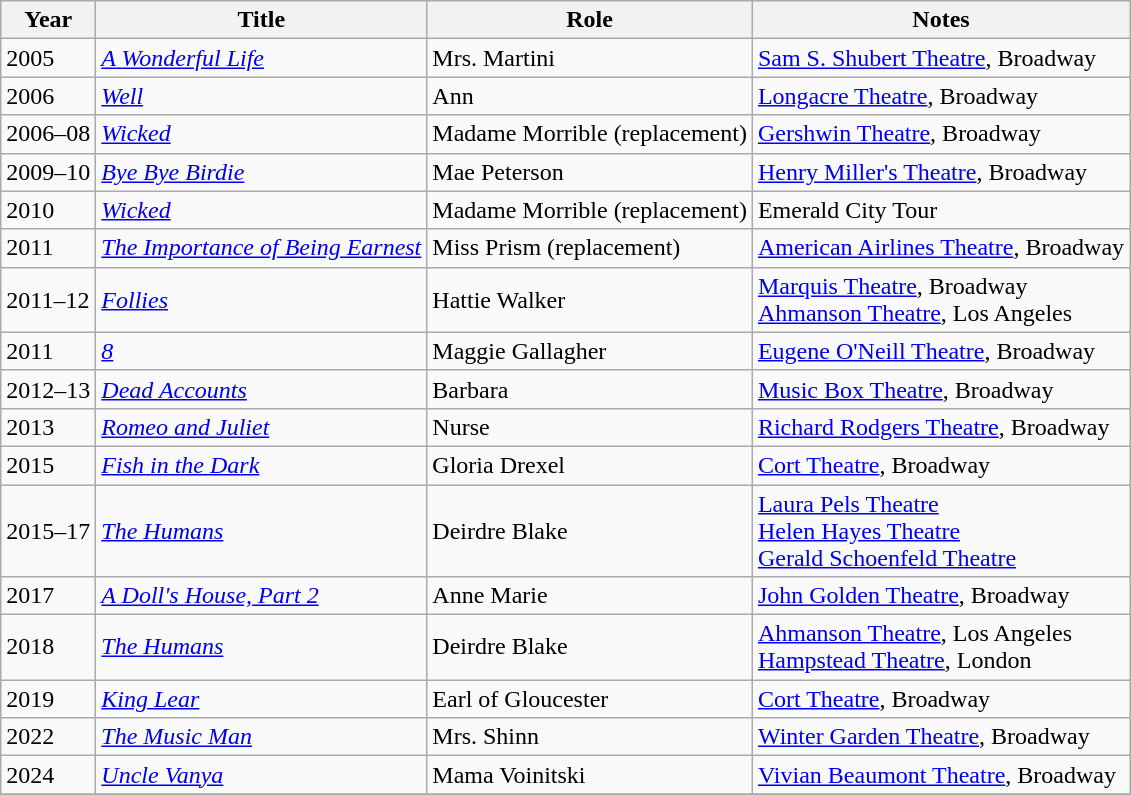<table class="wikitable sortable">
<tr>
<th>Year</th>
<th>Title</th>
<th>Role</th>
<th class="unsortable">Notes</th>
</tr>
<tr>
<td>2005</td>
<td><em><a href='#'>A Wonderful Life</a></em></td>
<td>Mrs. Martini</td>
<td><a href='#'>Sam S. Shubert Theatre</a>, Broadway</td>
</tr>
<tr>
<td>2006</td>
<td><em><a href='#'>Well</a></em></td>
<td>Ann</td>
<td><a href='#'>Longacre Theatre</a>, Broadway</td>
</tr>
<tr>
<td>2006–08</td>
<td><em><a href='#'>Wicked</a></em></td>
<td>Madame Morrible (replacement)</td>
<td><a href='#'>Gershwin Theatre</a>, Broadway</td>
</tr>
<tr>
<td>2009–10</td>
<td><em><a href='#'>Bye Bye Birdie</a></em></td>
<td>Mae Peterson</td>
<td><a href='#'>Henry Miller's Theatre</a>, Broadway</td>
</tr>
<tr>
<td>2010</td>
<td><em><a href='#'>Wicked</a></em></td>
<td>Madame Morrible (replacement)</td>
<td>Emerald City Tour</td>
</tr>
<tr>
<td>2011</td>
<td><em><a href='#'>The Importance of Being Earnest</a></em></td>
<td>Miss Prism (replacement)</td>
<td><a href='#'>American Airlines Theatre</a>, Broadway</td>
</tr>
<tr>
<td>2011–12</td>
<td><em><a href='#'>Follies</a></em></td>
<td>Hattie Walker</td>
<td><a href='#'>Marquis Theatre</a>, Broadway<br><a href='#'>Ahmanson Theatre</a>, Los Angeles</td>
</tr>
<tr>
<td>2011</td>
<td><em><a href='#'>8</a></em></td>
<td>Maggie Gallagher</td>
<td><a href='#'>Eugene O'Neill Theatre</a>, Broadway</td>
</tr>
<tr>
<td>2012–13</td>
<td><em><a href='#'>Dead Accounts</a></em></td>
<td>Barbara</td>
<td><a href='#'>Music Box Theatre</a>, Broadway</td>
</tr>
<tr>
<td>2013</td>
<td><em><a href='#'>Romeo and Juliet</a></em></td>
<td>Nurse</td>
<td><a href='#'>Richard Rodgers Theatre</a>, Broadway</td>
</tr>
<tr>
<td>2015</td>
<td><em><a href='#'>Fish in the Dark</a></em></td>
<td>Gloria Drexel</td>
<td><a href='#'>Cort Theatre</a>, Broadway</td>
</tr>
<tr>
<td>2015–17</td>
<td><em><a href='#'>The Humans</a></em></td>
<td>Deirdre Blake</td>
<td><a href='#'>Laura Pels Theatre</a><br><a href='#'>Helen Hayes Theatre</a><br><a href='#'>Gerald Schoenfeld Theatre</a></td>
</tr>
<tr>
<td>2017</td>
<td><em><a href='#'>A Doll's House, Part 2</a></em></td>
<td>Anne Marie</td>
<td><a href='#'>John Golden Theatre</a>, Broadway</td>
</tr>
<tr>
<td>2018</td>
<td><em><a href='#'>The Humans</a></em></td>
<td>Deirdre Blake</td>
<td><a href='#'>Ahmanson Theatre</a>, Los Angeles<br><a href='#'>Hampstead Theatre</a>, London</td>
</tr>
<tr>
<td>2019</td>
<td><em><a href='#'>King Lear</a></em></td>
<td>Earl of Gloucester</td>
<td><a href='#'>Cort Theatre</a>, Broadway</td>
</tr>
<tr>
<td>2022</td>
<td><em><a href='#'>The Music Man</a></em></td>
<td>Mrs. Shinn</td>
<td><a href='#'>Winter Garden Theatre</a>, Broadway</td>
</tr>
<tr>
<td>2024</td>
<td><em><a href='#'>Uncle Vanya</a></em></td>
<td>Mama Voinitski</td>
<td><a href='#'>Vivian Beaumont Theatre</a>, Broadway</td>
</tr>
<tr>
</tr>
</table>
